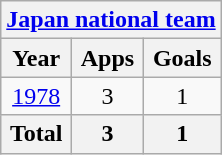<table class="wikitable" style="text-align:center">
<tr>
<th colspan=3><a href='#'>Japan national team</a></th>
</tr>
<tr>
<th>Year</th>
<th>Apps</th>
<th>Goals</th>
</tr>
<tr>
<td><a href='#'>1978</a></td>
<td>3</td>
<td>1</td>
</tr>
<tr>
<th>Total</th>
<th>3</th>
<th>1</th>
</tr>
</table>
